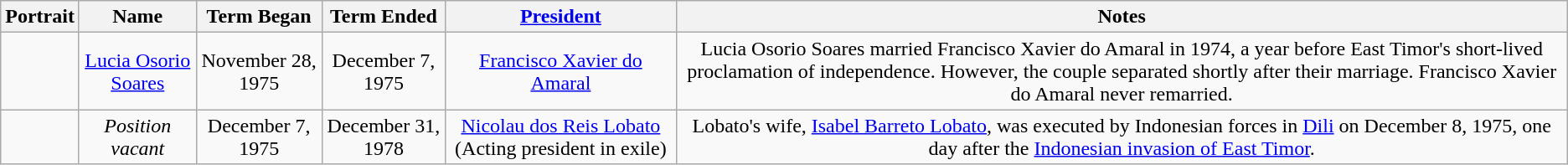<table class="wikitable" style="text-align:center">
<tr>
<th>Portrait</th>
<th>Name</th>
<th>Term Began</th>
<th>Term Ended</th>
<th><a href='#'>President</a></th>
<th>Notes</th>
</tr>
<tr>
<td></td>
<td><a href='#'>Lucia Osorio Soares</a></td>
<td>November 28, 1975</td>
<td>December 7, 1975</td>
<td><a href='#'>Francisco Xavier do Amaral</a></td>
<td>Lucia Osorio Soares married Francisco Xavier do Amaral in 1974, a year before East Timor's short-lived proclamation of independence. However, the couple separated shortly after their marriage. Francisco Xavier do Amaral never remarried.</td>
</tr>
<tr>
<td></td>
<td><em>Position vacant</em></td>
<td>December 7, 1975</td>
<td>December 31, 1978</td>
<td><a href='#'>Nicolau dos Reis Lobato</a> (Acting president in exile)</td>
<td>Lobato's wife, <a href='#'>Isabel Barreto Lobato</a>, was executed by Indonesian forces in <a href='#'>Dili</a> on December 8, 1975, one day after the <a href='#'>Indonesian invasion of East Timor</a>.</td>
</tr>
</table>
